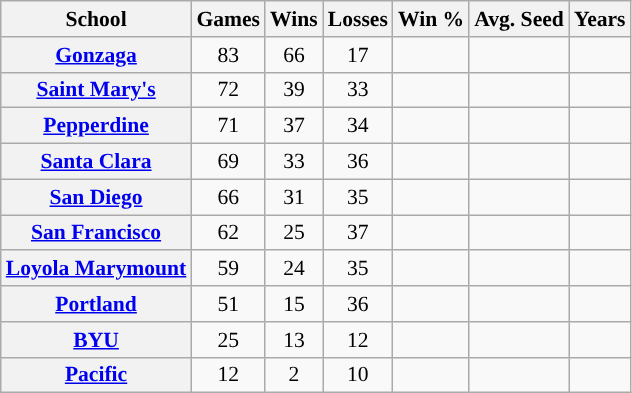<table class="wikitable sortable" style="text-align:center;font-size:90%">
<tr>
<th width=px>School</th>
<th width=px>Games</th>
<th width=px>Wins</th>
<th width=px>Losses</th>
<th width=px>Win %</th>
<th width=px>Avg. Seed</th>
<th width=px>Years</th>
</tr>
<tr>
<th><a href='#'>Gonzaga</a></th>
<td>83</td>
<td>66</td>
<td>17</td>
<td></td>
<td> </td>
<td> </td>
</tr>
<tr>
<th><a href='#'>Saint Mary's</a></th>
<td>72</td>
<td>39</td>
<td>33</td>
<td></td>
<td> </td>
<td> </td>
</tr>
<tr>
<th><a href='#'>Pepperdine</a></th>
<td>71</td>
<td>37</td>
<td>34</td>
<td></td>
<td> </td>
<td> </td>
</tr>
<tr>
<th><a href='#'>Santa Clara</a></th>
<td>69</td>
<td>33</td>
<td>36</td>
<td></td>
<td> </td>
<td> </td>
</tr>
<tr>
<th><a href='#'>San Diego</a></th>
<td>66</td>
<td>31</td>
<td>35</td>
<td></td>
<td> </td>
<td> </td>
</tr>
<tr>
<th><a href='#'>San Francisco</a></th>
<td>62</td>
<td>25</td>
<td>37</td>
<td></td>
<td> </td>
<td> </td>
</tr>
<tr>
<th><a href='#'>Loyola Marymount</a></th>
<td>59</td>
<td>24</td>
<td>35</td>
<td></td>
<td> </td>
<td> </td>
</tr>
<tr>
<th><a href='#'>Portland</a></th>
<td>51</td>
<td>15</td>
<td>36</td>
<td></td>
<td> </td>
<td> </td>
</tr>
<tr>
<th><a href='#'>BYU</a></th>
<td>25</td>
<td>13</td>
<td>12</td>
<td></td>
<td> </td>
<td> </td>
</tr>
<tr>
<th><a href='#'>Pacific</a></th>
<td>12</td>
<td>2</td>
<td>10</td>
<td></td>
<td> </td>
<td> </td>
</tr>
</table>
